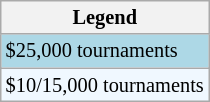<table class="wikitable" style="font-size:85%">
<tr>
<th>Legend</th>
</tr>
<tr style="background:lightblue;">
<td>$25,000 tournaments</td>
</tr>
<tr style="background:#f0f8ff;">
<td>$10/15,000 tournaments</td>
</tr>
</table>
